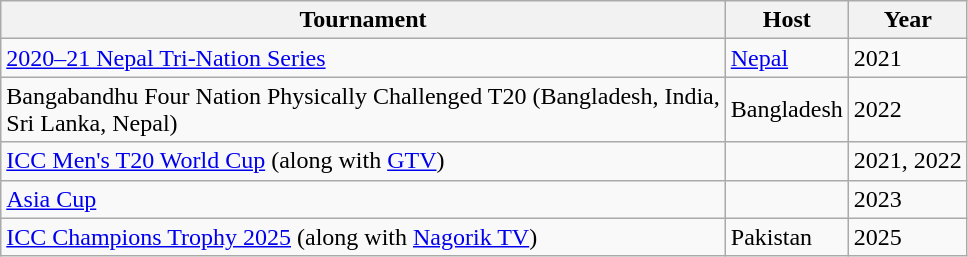<table class="wikitable">
<tr>
<th>Tournament</th>
<th>Host</th>
<th>Year</th>
</tr>
<tr>
<td><a href='#'>2020–21 Nepal Tri-Nation Series</a></td>
<td><a href='#'>Nepal</a></td>
<td>2021</td>
</tr>
<tr>
<td>Bangabandhu Four Nation Physically Challenged T20     (Bangladesh, India,<br>Sri Lanka, Nepal)</td>
<td>Bangladesh</td>
<td>2022</td>
</tr>
<tr>
<td><a href='#'>ICC Men's T20 World Cup</a> (along with <a href='#'>GTV</a>)</td>
<td></td>
<td>2021, 2022</td>
</tr>
<tr>
<td><a href='#'>Asia Cup</a></td>
<td></td>
<td>2023</td>
</tr>
<tr>
<td><a href='#'>ICC Champions Trophy 2025</a> (along with <a href='#'>Nagorik TV</a>)</td>
<td>Pakistan</td>
<td>2025</td>
</tr>
</table>
